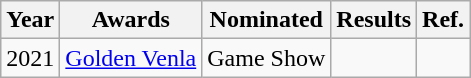<table class="wikitable">
<tr>
<th>Year</th>
<th>Awards</th>
<th>Nominated</th>
<th>Results</th>
<th>Ref.</th>
</tr>
<tr>
<td>2021</td>
<td><a href='#'>Golden Venla</a></td>
<td>Game Show</td>
<td></td>
<td></td>
</tr>
</table>
